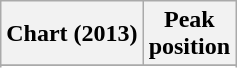<table class="wikitable sortable" border="1">
<tr>
<th>Chart (2013)</th>
<th>Peak<br>position</th>
</tr>
<tr>
</tr>
<tr>
</tr>
<tr>
</tr>
<tr>
</tr>
</table>
